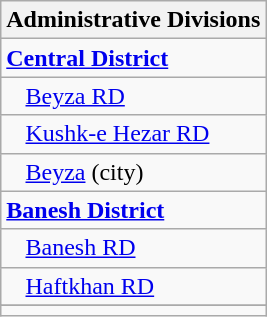<table class="wikitable">
<tr>
<th>Administrative Divisions</th>
</tr>
<tr>
<td><strong><a href='#'>Central District</a></strong></td>
</tr>
<tr>
<td style="padding-left: 1em;"><a href='#'>Beyza RD</a></td>
</tr>
<tr>
<td style="padding-left: 1em;"><a href='#'>Kushk-e Hezar RD</a></td>
</tr>
<tr>
<td style="padding-left: 1em;"><a href='#'>Beyza</a> (city)</td>
</tr>
<tr>
<td><strong><a href='#'>Banesh District</a></strong></td>
</tr>
<tr>
<td style="padding-left: 1em;"><a href='#'>Banesh RD</a></td>
</tr>
<tr>
<td style="padding-left: 1em;"><a href='#'>Haftkhan RD</a></td>
</tr>
<tr>
</tr>
<tr>
<td colspan=1></td>
</tr>
</table>
